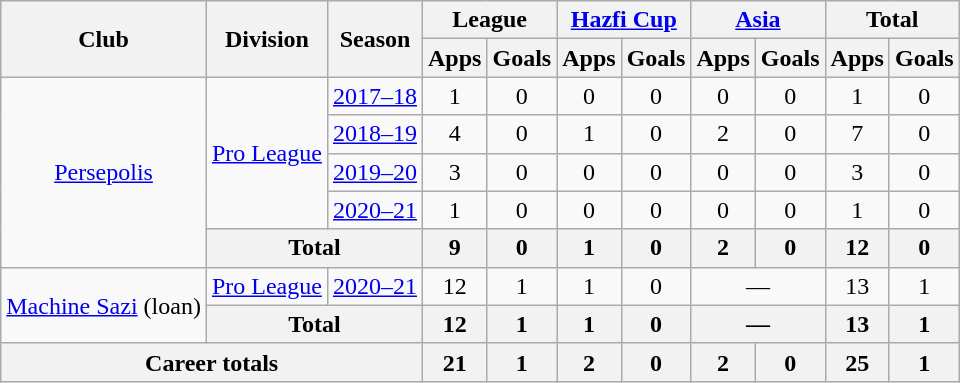<table class="wikitable" style="text-align: center;">
<tr>
<th rowspan="2">Club</th>
<th rowspan="2">Division</th>
<th rowspan="2">Season</th>
<th colspan="2">League</th>
<th colspan="2"><a href='#'>Hazfi Cup</a></th>
<th colspan="2"><a href='#'>Asia</a></th>
<th colspan="2">Total</th>
</tr>
<tr>
<th>Apps</th>
<th>Goals</th>
<th>Apps</th>
<th>Goals</th>
<th>Apps</th>
<th>Goals</th>
<th>Apps</th>
<th>Goals</th>
</tr>
<tr>
<td rowspan="5"><a href='#'>Persepolis</a></td>
<td rowspan="4"><a href='#'>Pro League</a></td>
<td><a href='#'>2017–18</a></td>
<td>1</td>
<td>0</td>
<td>0</td>
<td>0</td>
<td>0</td>
<td>0</td>
<td>1</td>
<td>0</td>
</tr>
<tr>
<td><a href='#'>2018–19</a></td>
<td>4</td>
<td>0</td>
<td>1</td>
<td>0</td>
<td>2</td>
<td>0</td>
<td>7</td>
<td>0</td>
</tr>
<tr>
<td><a href='#'>2019–20</a></td>
<td>3</td>
<td>0</td>
<td>0</td>
<td>0</td>
<td>0</td>
<td>0</td>
<td>3</td>
<td>0</td>
</tr>
<tr>
<td><a href='#'>2020–21</a></td>
<td>1</td>
<td>0</td>
<td>0</td>
<td>0</td>
<td>0</td>
<td>0</td>
<td>1</td>
<td>0</td>
</tr>
<tr>
<th colspan="2">Total</th>
<th>9</th>
<th>0</th>
<th>1</th>
<th>0</th>
<th>2</th>
<th>0</th>
<th>12</th>
<th>0</th>
</tr>
<tr>
<td rowspan="2"><a href='#'>Machine Sazi</a> (loan)</td>
<td rowspan="1"><a href='#'>Pro League</a></td>
<td><a href='#'>2020–21</a></td>
<td>12</td>
<td>1</td>
<td>1</td>
<td>0</td>
<td colspan=2>—</td>
<td>13</td>
<td>1</td>
</tr>
<tr>
<th colspan="2">Total</th>
<th>12</th>
<th>1</th>
<th>1</th>
<th>0</th>
<th colspan=2>—</th>
<th>13</th>
<th>1</th>
</tr>
<tr>
<th colspan="3">Career totals</th>
<th>21</th>
<th>1</th>
<th>2</th>
<th>0</th>
<th>2</th>
<th>0</th>
<th>25</th>
<th>1</th>
</tr>
</table>
